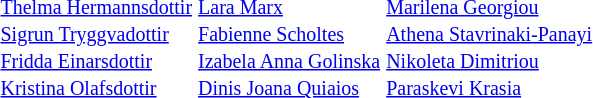<table>
<tr>
<th scope=row style="text-align:left"></th>
<td><br><small><a href='#'>Thelma Hermannsdottir</a><br><a href='#'>Sigrun Tryggvadottir</a><br><a href='#'>Fridda Einarsdottir</a><br><a href='#'>Kristina Olafsdottir</a></small></td>
<td><br><small><a href='#'>Lara Marx</a><br><a href='#'>Fabienne Scholtes</a><br><a href='#'>Izabela Anna Golinska</a><br><a href='#'>Dinis Joana Quiaios</a></small></td>
<td><br><small><a href='#'>Marilena Georgiou</a><br><a href='#'>Athena Stavrinaki-Panayi</a><br><a href='#'>Nikoleta Dimitriou</a><br><a href='#'>Paraskevi Krasia</a></small></td>
</tr>
<tr>
<th scope=row style="text-align:left"></th>
<td></td>
<td></td>
<td></td>
</tr>
<tr>
<th scope=row style="text-align:left"></th>
<td></td>
<td></td>
<td></td>
</tr>
<tr>
<th scope=row style="text-align:left"></th>
<td></td>
<td></td>
<td></td>
</tr>
<tr>
<th scope=row style="text-align:left"></th>
<td></td>
<td></td>
<td></td>
</tr>
<tr>
<th scope=row style="text-align:left"></th>
<td></td>
<td></td>
<td></td>
</tr>
</table>
